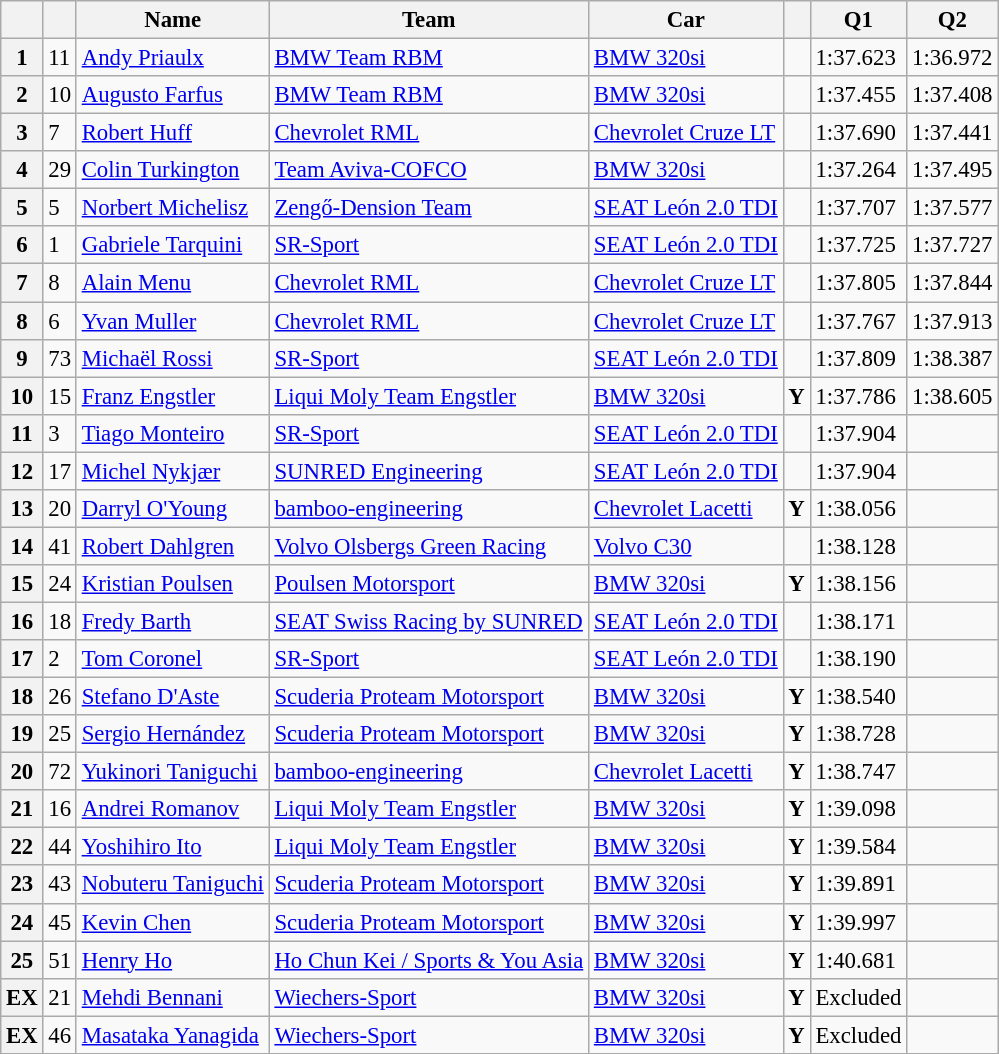<table class="wikitable sortable" style="font-size: 95%;">
<tr>
<th></th>
<th></th>
<th>Name</th>
<th>Team</th>
<th>Car</th>
<th></th>
<th>Q1</th>
<th>Q2</th>
</tr>
<tr>
<th>1</th>
<td>11</td>
<td> <a href='#'>Andy Priaulx</a></td>
<td><a href='#'>BMW Team RBM</a></td>
<td><a href='#'>BMW 320si</a></td>
<td></td>
<td>1:37.623</td>
<td>1:36.972</td>
</tr>
<tr>
<th>2</th>
<td>10</td>
<td> <a href='#'>Augusto Farfus</a></td>
<td><a href='#'>BMW Team RBM</a></td>
<td><a href='#'>BMW 320si</a></td>
<td></td>
<td>1:37.455</td>
<td>1:37.408</td>
</tr>
<tr>
<th>3</th>
<td>7</td>
<td> <a href='#'>Robert Huff</a></td>
<td><a href='#'>Chevrolet RML</a></td>
<td><a href='#'>Chevrolet Cruze LT</a></td>
<td></td>
<td>1:37.690</td>
<td>1:37.441</td>
</tr>
<tr>
<th>4</th>
<td>29</td>
<td> <a href='#'>Colin Turkington</a></td>
<td><a href='#'>Team Aviva-COFCO</a></td>
<td><a href='#'>BMW 320si</a></td>
<td></td>
<td>1:37.264</td>
<td>1:37.495</td>
</tr>
<tr>
<th>5</th>
<td>5</td>
<td> <a href='#'>Norbert Michelisz</a></td>
<td><a href='#'>Zengő-Dension Team</a></td>
<td><a href='#'>SEAT León 2.0 TDI</a></td>
<td></td>
<td>1:37.707</td>
<td>1:37.577</td>
</tr>
<tr>
<th>6</th>
<td>1</td>
<td> <a href='#'>Gabriele Tarquini</a></td>
<td><a href='#'>SR-Sport</a></td>
<td><a href='#'>SEAT León 2.0 TDI</a></td>
<td></td>
<td>1:37.725</td>
<td>1:37.727</td>
</tr>
<tr>
<th>7</th>
<td>8</td>
<td> <a href='#'>Alain Menu</a></td>
<td><a href='#'>Chevrolet RML</a></td>
<td><a href='#'>Chevrolet Cruze LT</a></td>
<td></td>
<td>1:37.805</td>
<td>1:37.844</td>
</tr>
<tr>
<th>8</th>
<td>6</td>
<td> <a href='#'>Yvan Muller</a></td>
<td><a href='#'>Chevrolet RML</a></td>
<td><a href='#'>Chevrolet Cruze LT</a></td>
<td></td>
<td>1:37.767</td>
<td>1:37.913</td>
</tr>
<tr>
<th>9</th>
<td>73</td>
<td> <a href='#'>Michaël Rossi</a></td>
<td><a href='#'>SR-Sport</a></td>
<td><a href='#'>SEAT León 2.0 TDI</a></td>
<td></td>
<td>1:37.809</td>
<td>1:38.387</td>
</tr>
<tr>
<th>10</th>
<td>15</td>
<td> <a href='#'>Franz Engstler</a></td>
<td><a href='#'>Liqui Moly Team Engstler</a></td>
<td><a href='#'>BMW 320si</a></td>
<td align=center><strong><span>Y</span></strong></td>
<td>1:37.786</td>
<td>1:38.605</td>
</tr>
<tr>
<th>11</th>
<td>3</td>
<td> <a href='#'>Tiago Monteiro</a></td>
<td><a href='#'>SR-Sport</a></td>
<td><a href='#'>SEAT León 2.0 TDI</a></td>
<td></td>
<td>1:37.904</td>
<td></td>
</tr>
<tr>
<th>12</th>
<td>17</td>
<td> <a href='#'>Michel Nykjær</a></td>
<td><a href='#'>SUNRED Engineering</a></td>
<td><a href='#'>SEAT León 2.0 TDI</a></td>
<td></td>
<td>1:37.904</td>
<td></td>
</tr>
<tr>
<th>13</th>
<td>20</td>
<td> <a href='#'>Darryl O'Young</a></td>
<td><a href='#'>bamboo-engineering</a></td>
<td><a href='#'>Chevrolet Lacetti</a></td>
<td align=center><strong><span>Y</span></strong></td>
<td>1:38.056</td>
<td></td>
</tr>
<tr>
<th>14</th>
<td>41</td>
<td> <a href='#'>Robert Dahlgren</a></td>
<td><a href='#'>Volvo Olsbergs Green Racing</a></td>
<td><a href='#'>Volvo C30</a></td>
<td></td>
<td>1:38.128</td>
<td></td>
</tr>
<tr>
<th>15</th>
<td>24</td>
<td> <a href='#'>Kristian Poulsen</a></td>
<td><a href='#'>Poulsen Motorsport</a></td>
<td><a href='#'>BMW 320si</a></td>
<td align=center><strong><span>Y</span></strong></td>
<td>1:38.156</td>
<td></td>
</tr>
<tr>
<th>16</th>
<td>18</td>
<td> <a href='#'>Fredy Barth</a></td>
<td><a href='#'>SEAT Swiss Racing by SUNRED</a></td>
<td><a href='#'>SEAT León 2.0 TDI</a></td>
<td></td>
<td>1:38.171</td>
<td></td>
</tr>
<tr>
<th>17</th>
<td>2</td>
<td> <a href='#'>Tom Coronel</a></td>
<td><a href='#'>SR-Sport</a></td>
<td><a href='#'>SEAT León 2.0 TDI</a></td>
<td></td>
<td>1:38.190</td>
<td></td>
</tr>
<tr>
<th>18</th>
<td>26</td>
<td> <a href='#'>Stefano D'Aste</a></td>
<td><a href='#'>Scuderia Proteam Motorsport</a></td>
<td><a href='#'>BMW 320si</a></td>
<td align=center><strong><span>Y</span></strong></td>
<td>1:38.540</td>
<td></td>
</tr>
<tr>
<th>19</th>
<td>25</td>
<td> <a href='#'>Sergio Hernández</a></td>
<td><a href='#'>Scuderia Proteam Motorsport</a></td>
<td><a href='#'>BMW 320si</a></td>
<td align=center><strong><span>Y</span></strong></td>
<td>1:38.728</td>
<td></td>
</tr>
<tr>
<th>20</th>
<td>72</td>
<td> <a href='#'>Yukinori Taniguchi</a></td>
<td><a href='#'>bamboo-engineering</a></td>
<td><a href='#'>Chevrolet Lacetti</a></td>
<td align=center><strong><span>Y</span></strong></td>
<td>1:38.747</td>
<td></td>
</tr>
<tr>
<th>21</th>
<td>16</td>
<td> <a href='#'>Andrei Romanov</a></td>
<td><a href='#'>Liqui Moly Team Engstler</a></td>
<td><a href='#'>BMW 320si</a></td>
<td align=center><strong><span>Y</span></strong></td>
<td>1:39.098</td>
<td></td>
</tr>
<tr>
<th>22</th>
<td>44</td>
<td> <a href='#'>Yoshihiro Ito</a></td>
<td><a href='#'>Liqui Moly Team Engstler</a></td>
<td><a href='#'>BMW 320si</a></td>
<td align=center><strong><span>Y</span></strong></td>
<td>1:39.584</td>
<td></td>
</tr>
<tr>
<th>23</th>
<td>43</td>
<td> <a href='#'>Nobuteru Taniguchi</a></td>
<td><a href='#'>Scuderia Proteam Motorsport</a></td>
<td><a href='#'>BMW 320si</a></td>
<td align=center><strong><span>Y</span></strong></td>
<td>1:39.891</td>
<td></td>
</tr>
<tr>
<th>24</th>
<td>45</td>
<td> <a href='#'>Kevin Chen</a></td>
<td><a href='#'>Scuderia Proteam Motorsport</a></td>
<td><a href='#'>BMW 320si</a></td>
<td align=center><strong><span>Y</span></strong></td>
<td>1:39.997</td>
<td></td>
</tr>
<tr>
<th>25</th>
<td>51</td>
<td> <a href='#'>Henry Ho</a></td>
<td><a href='#'>Ho Chun Kei / Sports & You Asia</a></td>
<td><a href='#'>BMW 320si</a></td>
<td align=center><strong><span>Y</span></strong></td>
<td>1:40.681</td>
<td></td>
</tr>
<tr>
<th>EX</th>
<td>21</td>
<td> <a href='#'>Mehdi Bennani</a></td>
<td><a href='#'>Wiechers-Sport</a></td>
<td><a href='#'>BMW 320si</a></td>
<td align=center><strong><span>Y</span></strong></td>
<td>Excluded</td>
<td></td>
</tr>
<tr>
<th>EX</th>
<td>46</td>
<td> <a href='#'>Masataka Yanagida</a></td>
<td><a href='#'>Wiechers-Sport</a></td>
<td><a href='#'>BMW 320si</a></td>
<td align=center><strong><span>Y</span></strong></td>
<td>Excluded</td>
<td></td>
</tr>
<tr>
</tr>
</table>
